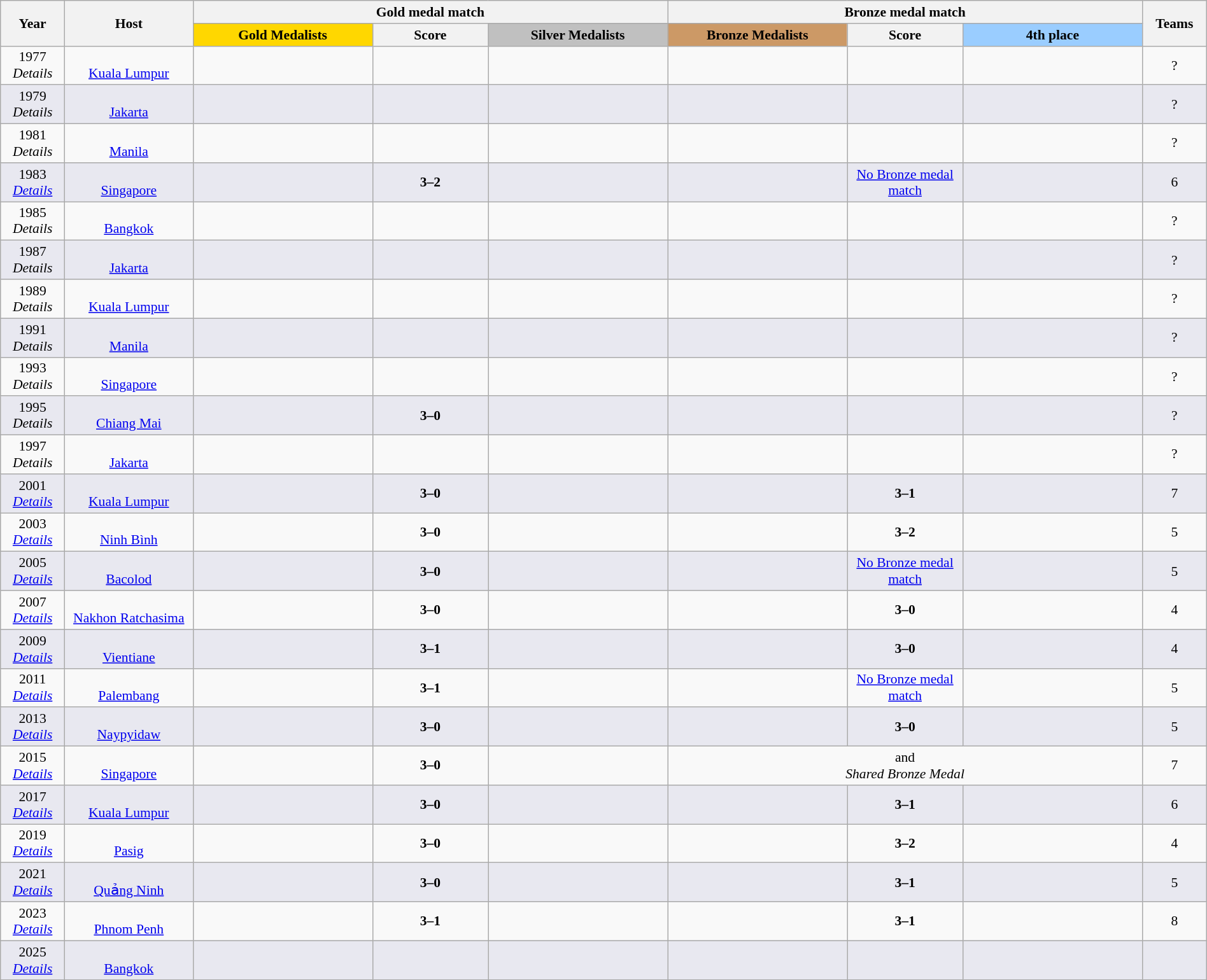<table class="wikitable" style="font-size:90%; width:100%; text-align:center">
<tr>
<th rowspan="2" style="width:5%">Year</th>
<th rowspan="2" style="width:10%">Host</th>
<th colspan="3">Gold medal match</th>
<th colspan="3">Bronze medal match</th>
<th rowspan="2" style="width:5%">Teams</th>
</tr>
<tr style="background:#efefef">
<th style="width:14%; background:gold">Gold Medalists</th>
<th width=9%>Score</th>
<th style="width:14%; background:silver">Silver Medalists</th>
<th style="width:14%; background:#cc9966">Bronze Medalists</th>
<th width=9%>Score</th>
<th style="width:14%; background:#9acdff">4th place</th>
</tr>
<tr>
<td>1977<br><em>Details</em></td>
<td><br><a href='#'>Kuala Lumpur</a></td>
<td><strong></strong></td>
<td></td>
<td></td>
<td></td>
<td></td>
<td></td>
<td>?</td>
</tr>
<tr bgcolor=#E8E8F0>
<td>1979<br><em>Details</em></td>
<td><br><a href='#'>Jakarta</a></td>
<td><strong></strong></td>
<td></td>
<td></td>
<td></td>
<td></td>
<td></td>
<td>?</td>
</tr>
<tr>
<td>1981<br><em>Details</em></td>
<td><br><a href='#'>Manila</a></td>
<td><strong></strong></td>
<td></td>
<td></td>
<td></td>
<td></td>
<td></td>
<td>?</td>
</tr>
<tr bgcolor=#E8E8F0>
<td>1983<br><em><a href='#'>Details</a></em></td>
<td><br><a href='#'>Singapore</a></td>
<td><strong></strong></td>
<td><strong>3–2</strong></td>
<td></td>
<td></td>
<td><a href='#'>No Bronze medal match</a></td>
<td></td>
<td>6</td>
</tr>
<tr>
<td>1985<br><em>Details</em></td>
<td><br><a href='#'>Bangkok</a></td>
<td><strong></strong></td>
<td></td>
<td></td>
<td></td>
<td></td>
<td></td>
<td>?</td>
</tr>
<tr bgcolor=#E8E8F0>
<td>1987<br><em>Details</em></td>
<td><br><a href='#'>Jakarta</a></td>
<td><strong></strong></td>
<td></td>
<td></td>
<td></td>
<td></td>
<td></td>
<td>?</td>
</tr>
<tr>
<td>1989<br><em>Details</em></td>
<td><br><a href='#'>Kuala Lumpur</a></td>
<td><strong></strong></td>
<td></td>
<td></td>
<td></td>
<td></td>
<td></td>
<td>?</td>
</tr>
<tr bgcolor=#E8E8F0>
<td>1991<br><em>Details</em></td>
<td><br><a href='#'>Manila</a></td>
<td><strong></strong></td>
<td></td>
<td></td>
<td></td>
<td></td>
<td></td>
<td>?</td>
</tr>
<tr>
<td>1993<br><em>Details</em></td>
<td><br><a href='#'>Singapore</a></td>
<td><strong></strong></td>
<td></td>
<td></td>
<td></td>
<td></td>
<td></td>
<td>?</td>
</tr>
<tr bgcolor=#E8E8F0>
<td>1995<br><em>Details</em></td>
<td><br><a href='#'>Chiang Mai</a></td>
<td><strong></strong></td>
<td><strong>3–0</strong></td>
<td></td>
<td></td>
<td></td>
<td></td>
<td>?</td>
</tr>
<tr>
<td>1997<br><em>Details</em></td>
<td><br><a href='#'>Jakarta</a></td>
<td><strong></strong></td>
<td></td>
<td></td>
<td></td>
<td></td>
<td></td>
<td>?</td>
</tr>
<tr bgcolor=#E8E8F0>
<td>2001<br><em><a href='#'>Details</a></em></td>
<td><br><a href='#'>Kuala Lumpur</a></td>
<td><strong></strong></td>
<td><strong>3–0</strong></td>
<td></td>
<td></td>
<td><strong>3–1</strong></td>
<td></td>
<td>7</td>
</tr>
<tr>
<td>2003<br><em><a href='#'>Details</a></em></td>
<td><br><a href='#'>Ninh Bình</a></td>
<td><strong></strong></td>
<td><strong>3–0</strong></td>
<td></td>
<td></td>
<td><strong>3–2</strong></td>
<td></td>
<td>5</td>
</tr>
<tr bgcolor=#E8E8F0>
<td>2005<br><em><a href='#'>Details</a></em></td>
<td><br><a href='#'>Bacolod</a></td>
<td><strong></strong></td>
<td><strong>3–0</strong></td>
<td></td>
<td></td>
<td><a href='#'>No Bronze medal match</a></td>
<td></td>
<td>5</td>
</tr>
<tr>
<td>2007<br><em><a href='#'>Details</a></em></td>
<td><br><a href='#'>Nakhon Ratchasima</a></td>
<td><strong></strong></td>
<td><strong>3–0</strong></td>
<td></td>
<td></td>
<td><strong>3–0</strong></td>
<td></td>
<td>4</td>
</tr>
<tr bgcolor=#E8E8F0>
<td>2009<br><em><a href='#'>Details</a></em></td>
<td><br><a href='#'>Vientiane</a></td>
<td><strong></strong></td>
<td><strong>3–1</strong></td>
<td></td>
<td></td>
<td><strong>3–0</strong></td>
<td></td>
<td>4</td>
</tr>
<tr>
<td>2011<br><em><a href='#'>Details</a></em></td>
<td><br><a href='#'>Palembang</a></td>
<td><strong></strong></td>
<td><strong>3–1</strong></td>
<td></td>
<td></td>
<td><a href='#'>No Bronze medal match</a></td>
<td></td>
<td>5</td>
</tr>
<tr bgcolor=#E8E8F0>
<td>2013<br><em><a href='#'>Details</a></em></td>
<td><br><a href='#'>Naypyidaw</a></td>
<td><strong></strong></td>
<td><strong>3–0</strong></td>
<td></td>
<td></td>
<td><strong>3–0</strong></td>
<td></td>
<td>5</td>
</tr>
<tr>
<td>2015<br><em><a href='#'>Details</a></em></td>
<td><br><a href='#'>Singapore</a></td>
<td><strong></strong></td>
<td><strong>3–0</strong></td>
<td></td>
<td colspan="3"> and  <br><em>Shared Bronze Medal</em></td>
<td>7</td>
</tr>
<tr bgcolor=#E8E8F0>
<td>2017<br><em><a href='#'>Details</a></em></td>
<td><br><a href='#'>Kuala Lumpur</a></td>
<td><strong></strong></td>
<td><strong>3–0</strong></td>
<td></td>
<td></td>
<td><strong>3–1</strong></td>
<td></td>
<td>6</td>
</tr>
<tr>
<td>2019<br><em><a href='#'>Details</a></em></td>
<td><br><a href='#'>Pasig</a></td>
<td><strong></strong></td>
<td><strong>3–0</strong></td>
<td></td>
<td></td>
<td><strong>3–2</strong></td>
<td></td>
<td>4</td>
</tr>
<tr bgcolor=#E8E8F0>
<td>2021<br><em><a href='#'>Details</a></em></td>
<td><br><a href='#'>Quảng Ninh</a></td>
<td><strong></strong></td>
<td><strong>3–0</strong></td>
<td></td>
<td></td>
<td><strong>3–1</strong></td>
<td></td>
<td>5</td>
</tr>
<tr>
<td>2023<br><em><a href='#'>Details</a></em></td>
<td><br><a href='#'>Phnom Penh</a></td>
<td><strong></strong></td>
<td><strong>3–1</strong></td>
<td></td>
<td></td>
<td><strong>3–1</strong></td>
<td></td>
<td>8</td>
</tr>
<tr bgcolor=#E8E8F0>
<td>2025<br><em><a href='#'>Details</a></em></td>
<td><br><a href='#'>Bangkok</a></td>
<td></td>
<td></td>
<td></td>
<td></td>
<td></td>
<td></td>
<td></td>
</tr>
</table>
